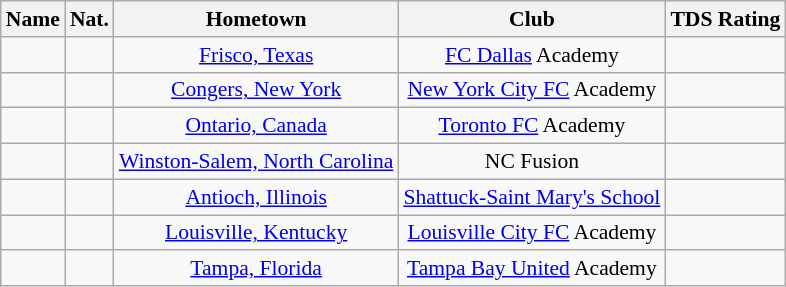<table class="wikitable" style="font-size:90%; text-align:center;" border="1">
<tr>
<th>Name</th>
<th>Nat.</th>
<th>Hometown</th>
<th>Club</th>
<th>TDS Rating</th>
</tr>
<tr>
<td></td>
<td></td>
<td><a href='#'>Frisco, Texas</a></td>
<td><a href='#'>FC Dallas</a> Academy</td>
<td></td>
</tr>
<tr>
<td></td>
<td></td>
<td><a href='#'>Congers, New York</a></td>
<td><a href='#'>New York City FC</a> Academy</td>
<td></td>
</tr>
<tr>
<td></td>
<td></td>
<td><a href='#'>Ontario, Canada</a></td>
<td><a href='#'>Toronto FC</a> Academy</td>
<td></td>
</tr>
<tr>
<td></td>
<td></td>
<td><a href='#'>Winston-Salem, North Carolina</a></td>
<td>NC Fusion</td>
<td></td>
</tr>
<tr>
<td></td>
<td></td>
<td><a href='#'>Antioch, Illinois</a></td>
<td><a href='#'>Shattuck-Saint Mary's School</a></td>
<td></td>
</tr>
<tr>
<td></td>
<td></td>
<td><a href='#'>Louisville, Kentucky</a></td>
<td><a href='#'>Louisville City FC</a> Academy</td>
<td></td>
</tr>
<tr>
<td></td>
<td></td>
<td><a href='#'>Tampa, Florida</a></td>
<td><a href='#'>Tampa Bay United</a> Academy</td>
<td></td>
</tr>
</table>
